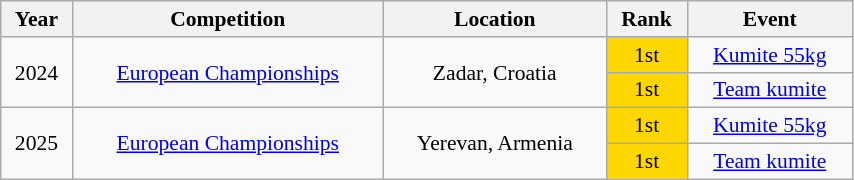<table class="wikitable sortable" width=45% style="font-size:90%; text-align:center;">
<tr>
<th>Year</th>
<th>Competition</th>
<th>Location</th>
<th>Rank</th>
<th>Event</th>
</tr>
<tr>
<td rowspan=2>2024</td>
<td rowspan=2><a href='#'>European Championships</a></td>
<td rowspan=2>Zadar, Croatia</td>
<td bgcolor="gold">1st</td>
<td><a href='#'>Kumite 55kg</a></td>
</tr>
<tr>
<td bgcolor="gold">1st</td>
<td><a href='#'>Team kumite</a></td>
</tr>
<tr>
<td rowspan=2>2025</td>
<td rowspan=2><a href='#'>European Championships</a></td>
<td rowspan=2>Yerevan, Armenia</td>
<td bgcolor="gold">1st</td>
<td><a href='#'>Kumite 55kg</a></td>
</tr>
<tr>
<td bgcolor="gold">1st</td>
<td><a href='#'>Team kumite</a></td>
</tr>
</table>
